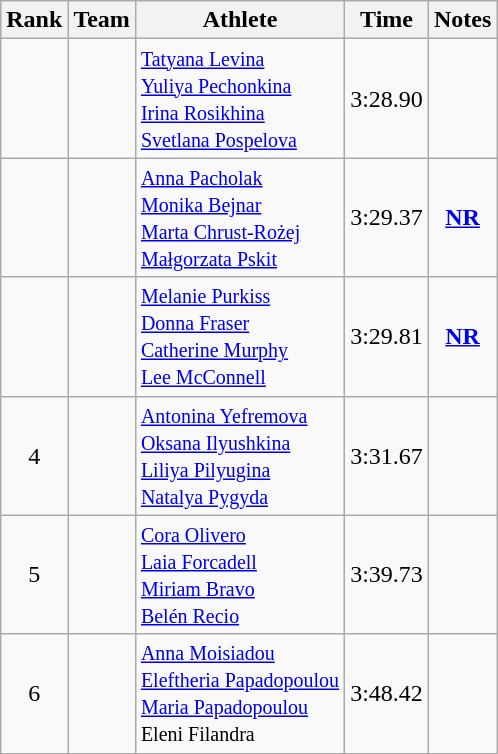<table class="wikitable sortable" style="text-align:center">
<tr>
<th>Rank</th>
<th>Team</th>
<th>Athlete</th>
<th>Time</th>
<th>Notes</th>
</tr>
<tr>
<td></td>
<td align=left></td>
<td align=left><small><a href='#'>Tatyana Levina</a><br><a href='#'>Yuliya Pechonkina</a><br><a href='#'>Irina Rosikhina</a><br><a href='#'>Svetlana Pospelova</a></small></td>
<td>3:28.90</td>
<td></td>
</tr>
<tr>
<td></td>
<td align=left></td>
<td align=left><small><a href='#'>Anna Pacholak</a><br><a href='#'>Monika Bejnar</a><br><a href='#'>Marta Chrust-Rożej</a><br><a href='#'>Małgorzata Pskit</a></small></td>
<td>3:29.37</td>
<td><strong><a href='#'>NR</a></strong></td>
</tr>
<tr>
<td></td>
<td align=left></td>
<td align=left><small><a href='#'>Melanie Purkiss</a><br><a href='#'>Donna Fraser</a><br><a href='#'>Catherine Murphy</a><br><a href='#'>Lee McConnell</a></small></td>
<td>3:29.81</td>
<td><strong><a href='#'>NR</a></strong></td>
</tr>
<tr>
<td>4</td>
<td align=left></td>
<td align=left><small><a href='#'>Antonina Yefremova</a><br><a href='#'>Oksana Ilyushkina</a><br><a href='#'>Liliya Pilyugina</a><br><a href='#'>Natalya Pygyda</a></small></td>
<td>3:31.67</td>
<td></td>
</tr>
<tr>
<td>5</td>
<td align=left></td>
<td align=left><small><a href='#'>Cora Olivero</a><br><a href='#'>Laia Forcadell</a><br><a href='#'>Miriam Bravo</a><br><a href='#'>Belén Recio</a></small></td>
<td>3:39.73</td>
<td></td>
</tr>
<tr>
<td>6</td>
<td align=left></td>
<td align=left><small><a href='#'>Anna Moisiadou</a><br><a href='#'>Eleftheria Papadopoulou</a><br><a href='#'>Maria Papadopoulou</a><br>Eleni Filandra</small></td>
<td>3:48.42</td>
<td></td>
</tr>
</table>
